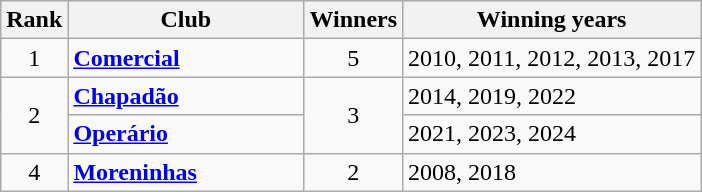<table class="wikitable sortable">
<tr>
<th>Rank</th>
<th style="width:150px">Club</th>
<th>Winners</th>
<th>Winning years</th>
</tr>
<tr>
<td align=center>1</td>
<td><strong><a href='#'>Comercial</a></strong></td>
<td align=center>5</td>
<td>2010, 2011, 2012, 2013, 2017</td>
</tr>
<tr>
<td rowspan=2 align=center>2</td>
<td><strong><a href='#'>Chapadão</a></strong></td>
<td rowspan=2 align=center>3</td>
<td>2014, 2019, 2022</td>
</tr>
<tr>
<td><strong><a href='#'>Operário</a></strong></td>
<td>2021, 2023, 2024</td>
</tr>
<tr>
<td align=center>4</td>
<td><strong><a href='#'>Moreninhas</a></strong></td>
<td align=center>2</td>
<td>2008, 2018</td>
</tr>
</table>
